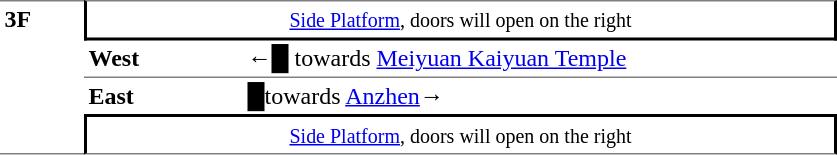<table table border=0 cellspacing=0 cellpadding=3>
<tr>
<td style="border-top:solid 1px gray;border-bottom:solid 1px gray;" width=50 rowspan=4 valign=top><strong>3F</strong></td>
<td style="border-right:solid 2px black;border-left:solid 2px black;border-bottom:solid 2px black;border-top:solid 1px gray;text-align:center;" colspan=2><small><a href='#'>Side Platform</a>, doors will open on the right</small></td>
</tr>
<tr>
<td style="border-bottom:solid 1px gray;" width=100><strong>West</strong></td>
<td style="border-bottom:solid 1px gray;" width=390>←<span>█</span> towards <a href='#'>Meiyuan Kaiyuan Temple</a></td>
</tr>
<tr>
<td><strong>East</strong></td>
<td><span>█</span>towards <a href='#'>Anzhen</a>→</td>
</tr>
<tr>
<td style="border-top:solid 2px black;border-right:solid 2px black;border-left:solid 2px black;border-bottom:solid 1px gray;text-align:center;" colspan=2><small><a href='#'>Side Platform</a>, doors will open on the right</small></td>
</tr>
</table>
